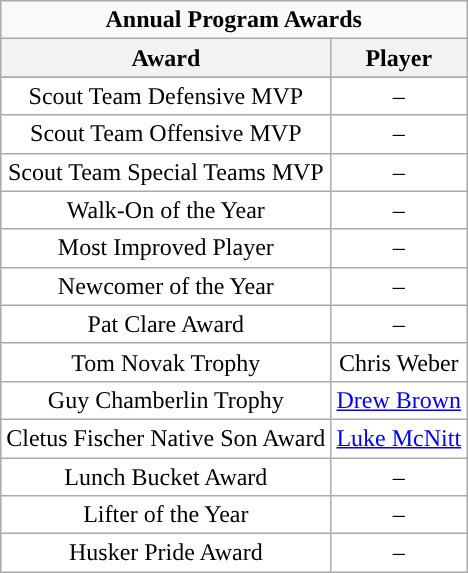<table class="wikitable sortable" style="text-align:center">
<tr>
<td colspan=4"><strong>Annual Program Awards</strong></td>
</tr>
<tr>
<th>Award</th>
<th>Player</th>
</tr>
<tr>
</tr>
<tr style="text-align:center;">
<td style="background:white">Scout Team Defensive MVP</td>
<td style="background:white">–</td>
</tr>
<tr style="text-align:center;">
<td style="background:white">Scout Team Offensive MVP</td>
<td style="background:white">–</td>
</tr>
<tr style="text-align:center;">
<td style="background:white">Scout Team Special Teams MVP</td>
<td style="background:white">–</td>
</tr>
<tr style="text-align:center;">
<td style="background:white">Walk-On of the Year</td>
<td style="background:white">–</td>
</tr>
<tr style="text-align:center;">
<td style="background:white">Most Improved Player</td>
<td style="background:white">–</td>
</tr>
<tr style="text-align:center;">
<td style="background:white">Newcomer of the Year</td>
<td style="background:white">–</td>
</tr>
<tr style="text-align:center;">
<td style="background:white">Pat Clare Award</td>
<td style="background:white">–</td>
</tr>
<tr style="text-align:center;">
<td style="background:white">Tom Novak Trophy</td>
<td style="background:white">Chris Weber</td>
</tr>
<tr style="text-align:center;">
<td style="background:white">Guy Chamberlin Trophy</td>
<td style="background:white"><a href='#'>Drew Brown</a></td>
</tr>
<tr style="text-align:center;">
<td style="background:white">Cletus Fischer Native Son Award</td>
<td style="background:white"><a href='#'>Luke McNitt</a></td>
</tr>
<tr style="text-align:center;">
<td style="background:white">Lunch Bucket Award</td>
<td style="background:white">–</td>
</tr>
<tr style="text-align:center;">
<td style="background:white">Lifter of the Year</td>
<td style="background:white">–</td>
</tr>
<tr style="text-align:center;">
<td style="background:white">Husker Pride Award</td>
<td style="background:white">–</td>
</tr>
</table>
